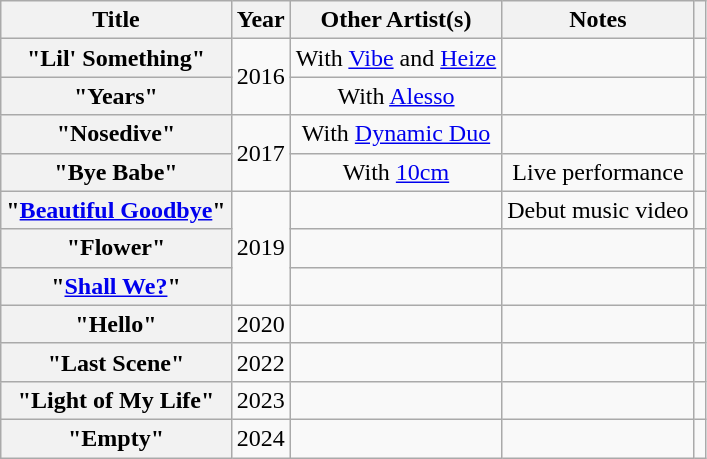<table class="wikitable plainrowheaders" style="text-align:center">
<tr>
<th scope="col">Title</th>
<th scope="col">Year</th>
<th>Other Artist(s)</th>
<th scope="col">Notes</th>
<th scope="col" class="unsortable"></th>
</tr>
<tr>
<th scope="row">"Lil' Something"</th>
<td rowspan="2">2016</td>
<td>With <a href='#'>Vibe</a> and <a href='#'>Heize</a></td>
<td></td>
<td></td>
</tr>
<tr>
<th scope="row">"Years"</th>
<td>With <a href='#'>Alesso</a></td>
<td></td>
<td></td>
</tr>
<tr>
<th scope="row">"Nosedive"</th>
<td rowspan="2">2017</td>
<td>With <a href='#'>Dynamic Duo</a></td>
<td></td>
<td></td>
</tr>
<tr>
<th scope="row">"Bye Babe"</th>
<td>With <a href='#'>10cm</a></td>
<td>Live performance</td>
<td></td>
</tr>
<tr>
<th scope="row">"<a href='#'>Beautiful Goodbye</a>"</th>
<td rowspan="3">2019</td>
<td></td>
<td>Debut music video</td>
<td></td>
</tr>
<tr>
<th scope="row">"Flower"</th>
<td></td>
<td></td>
<td></td>
</tr>
<tr>
<th scope="row">"<a href='#'>Shall We?</a>"</th>
<td></td>
<td></td>
<td></td>
</tr>
<tr>
<th scope="row">"Hello"</th>
<td>2020</td>
<td></td>
<td></td>
<td></td>
</tr>
<tr>
<th scope="row">"Last Scene"</th>
<td>2022</td>
<td></td>
<td></td>
<td></td>
</tr>
<tr>
<th scope="row">"Light of My Life"</th>
<td>2023</td>
<td></td>
<td></td>
<td></td>
</tr>
<tr>
<th scope="row">"Empty"</th>
<td>2024</td>
<td></td>
<td></td>
<td></td>
</tr>
</table>
